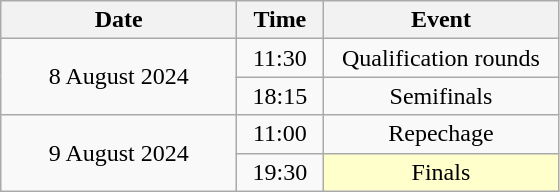<table class = "wikitable" style="text-align:center;">
<tr>
<th width=150>Date</th>
<th width=50>Time</th>
<th width=150>Event</th>
</tr>
<tr>
<td rowspan=2>8 August 2024</td>
<td>11:30</td>
<td>Qualification rounds</td>
</tr>
<tr>
<td>18:15</td>
<td>Semifinals</td>
</tr>
<tr>
<td rowspan=2>9 August 2024</td>
<td>11:00</td>
<td>Repechage</td>
</tr>
<tr>
<td>19:30</td>
<td bgcolor=ffffcc>Finals</td>
</tr>
</table>
